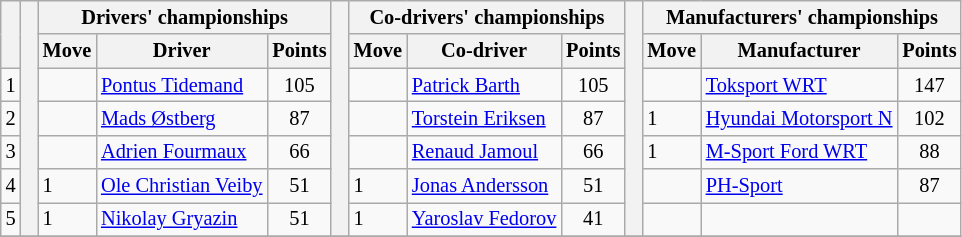<table class="wikitable" style="font-size:85%;">
<tr>
<th rowspan="2"></th>
<th rowspan="7" style="width:5px;"></th>
<th colspan="3">Drivers' championships</th>
<th rowspan="7" style="width:5px;"></th>
<th colspan="3">Co-drivers' championships</th>
<th rowspan="7" style="width:5px;"></th>
<th colspan="3">Manufacturers' championships</th>
</tr>
<tr>
<th>Move</th>
<th>Driver</th>
<th>Points</th>
<th>Move</th>
<th>Co-driver</th>
<th>Points</th>
<th>Move</th>
<th>Manufacturer</th>
<th>Points</th>
</tr>
<tr>
<td align="center">1</td>
<td></td>
<td><a href='#'>Pontus Tidemand</a></td>
<td align="center">105</td>
<td></td>
<td><a href='#'>Patrick Barth</a></td>
<td align="center">105</td>
<td></td>
<td><a href='#'>Toksport WRT</a></td>
<td align="center">147</td>
</tr>
<tr>
<td align="center">2</td>
<td></td>
<td><a href='#'>Mads Østberg</a></td>
<td align="center">87</td>
<td></td>
<td><a href='#'>Torstein Eriksen</a></td>
<td align="center">87</td>
<td> 1</td>
<td nowrap><a href='#'>Hyundai Motorsport N</a></td>
<td align="center">102</td>
</tr>
<tr>
<td align="center">3</td>
<td></td>
<td><a href='#'>Adrien Fourmaux</a></td>
<td align="center">66</td>
<td></td>
<td><a href='#'>Renaud Jamoul</a></td>
<td align="center">66</td>
<td> 1</td>
<td><a href='#'>M-Sport Ford WRT</a></td>
<td align="center">88</td>
</tr>
<tr>
<td align="center">4</td>
<td> 1</td>
<td nowrap><a href='#'>Ole Christian Veiby</a></td>
<td align="center">51</td>
<td> 1</td>
<td nowrap><a href='#'>Jonas Andersson</a></td>
<td align="center">51</td>
<td></td>
<td><a href='#'>PH-Sport</a></td>
<td align="center">87</td>
</tr>
<tr>
<td align="center">5</td>
<td> 1</td>
<td><a href='#'>Nikolay Gryazin</a></td>
<td align="center">51</td>
<td> 1</td>
<td><a href='#'>Yaroslav Fedorov</a></td>
<td align="center">41</td>
<td></td>
<td></td>
<td></td>
</tr>
<tr>
</tr>
</table>
